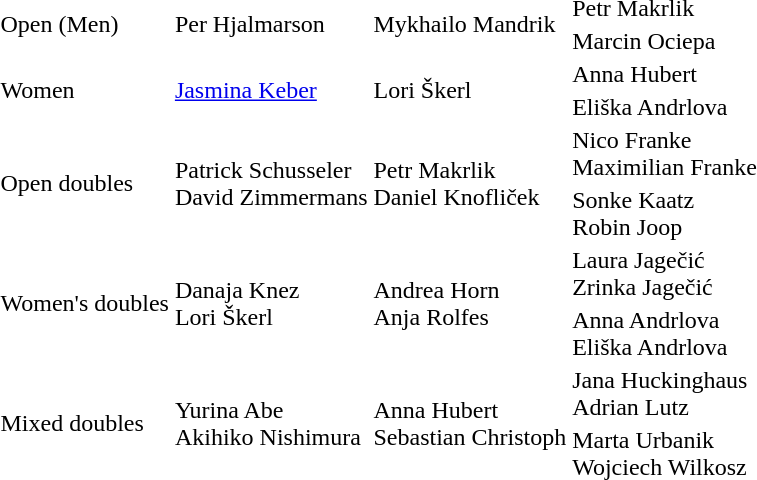<table>
<tr>
<td rowspan="2">Open (Men)<br></td>
<td rowspan="2"> Per Hjalmarson</td>
<td rowspan="2"> Mykhailo Mandrik</td>
<td> Petr Makrlik</td>
</tr>
<tr>
<td> Marcin Ociepa</td>
</tr>
<tr>
<td rowspan="2">Women<br></td>
<td rowspan="2"> <a href='#'>Jasmina Keber</a></td>
<td rowspan="2"> Lori Škerl</td>
<td> Anna Hubert</td>
</tr>
<tr>
<td> Eliška Andrlova</td>
</tr>
<tr>
<td rowspan="2">Open doubles<br></td>
<td rowspan="2"> Patrick Schusseler<br> David Zimmermans</td>
<td rowspan="2"> Petr Makrlik<br> Daniel Knofliček</td>
<td> Nico Franke<br> Maximilian Franke</td>
</tr>
<tr>
<td> Sonke Kaatz<br> Robin Joop</td>
</tr>
<tr>
<td rowspan="2">Women's doubles<br></td>
<td rowspan="2"> Danaja Knez<br> Lori Škerl</td>
<td rowspan="2"> Andrea Horn<br> Anja Rolfes</td>
<td> Laura Jagečić<br> Zrinka Jagečić</td>
</tr>
<tr>
<td> Anna Andrlova<br> Eliška Andrlova</td>
</tr>
<tr>
<td rowspan="2">Mixed doubles<br></td>
<td rowspan="2"> Yurina Abe<br> Akihiko Nishimura</td>
<td rowspan="2"> Anna Hubert<br> Sebastian Christoph</td>
<td> Jana Huckinghaus<br> Adrian Lutz</td>
</tr>
<tr>
<td> Marta Urbanik<br> Wojciech Wilkosz</td>
</tr>
</table>
